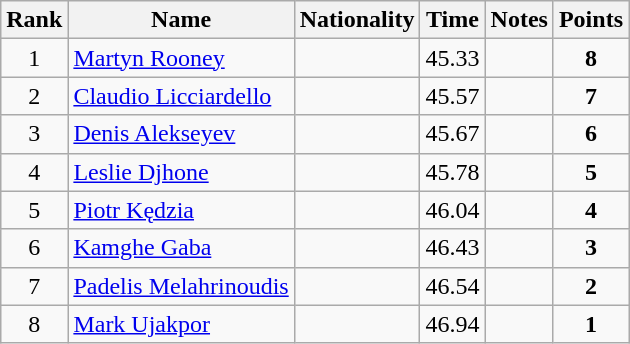<table class="wikitable sortable" style="text-align:center">
<tr>
<th>Rank</th>
<th>Name</th>
<th>Nationality</th>
<th>Time</th>
<th>Notes</th>
<th>Points</th>
</tr>
<tr>
<td>1</td>
<td align=left><a href='#'>Martyn Rooney</a></td>
<td align=left></td>
<td>45.33</td>
<td></td>
<td><strong>8</strong></td>
</tr>
<tr>
<td>2</td>
<td align=left><a href='#'>Claudio Licciardello</a></td>
<td align=left></td>
<td>45.57</td>
<td></td>
<td><strong>7</strong></td>
</tr>
<tr>
<td>3</td>
<td align=left><a href='#'>Denis Alekseyev</a></td>
<td align=left></td>
<td>45.67</td>
<td></td>
<td><strong>6</strong></td>
</tr>
<tr>
<td>4</td>
<td align=left><a href='#'>Leslie Djhone</a></td>
<td align=left></td>
<td>45.78</td>
<td></td>
<td><strong>5</strong></td>
</tr>
<tr>
<td>5</td>
<td align=left><a href='#'>Piotr Kędzia</a></td>
<td align=left></td>
<td>46.04</td>
<td></td>
<td><strong>4</strong></td>
</tr>
<tr>
<td>6</td>
<td align=left><a href='#'>Kamghe Gaba</a></td>
<td align=left></td>
<td>46.43</td>
<td></td>
<td><strong>3</strong></td>
</tr>
<tr>
<td>7</td>
<td align=left><a href='#'>Padelis Melahrinoudis</a></td>
<td align=left></td>
<td>46.54</td>
<td></td>
<td><strong>2</strong></td>
</tr>
<tr>
<td>8</td>
<td align=left><a href='#'>Mark Ujakpor</a></td>
<td align=left></td>
<td>46.94</td>
<td></td>
<td><strong>1</strong></td>
</tr>
</table>
